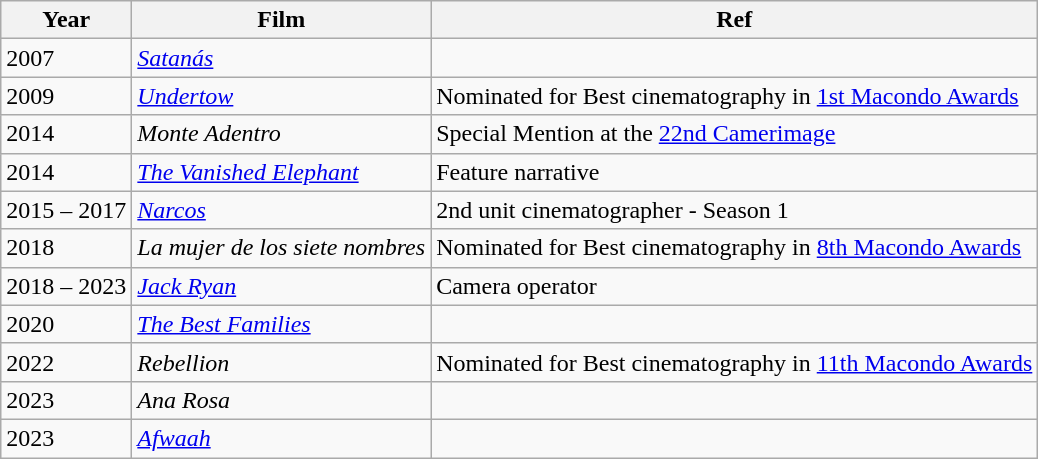<table class="wikitable">
<tr>
<th>Year</th>
<th>Film</th>
<th>Ref</th>
</tr>
<tr>
<td>2007</td>
<td><em><a href='#'>Satanás</a></em></td>
<td></td>
</tr>
<tr>
<td>2009</td>
<td><a href='#'><em>Undertow</em></a></td>
<td>Nominated for Best cinematography in <a href='#'>1st Macondo Awards</a></td>
</tr>
<tr>
<td>2014</td>
<td><em>Monte Adentro</em></td>
<td>Special Mention at the <a href='#'>22nd Camerimage</a></td>
</tr>
<tr>
<td>2014</td>
<td><em><a href='#'>The Vanished Elephant</a></em></td>
<td>Feature narrative</td>
</tr>
<tr>
<td>2015 – 2017</td>
<td><em><a href='#'>Narcos</a></em></td>
<td>2nd unit cinematographer - Season 1</td>
</tr>
<tr>
<td>2018</td>
<td><em>La mujer de los siete nombres</em></td>
<td>Nominated for Best cinematography in <a href='#'>8th Macondo Awards</a></td>
</tr>
<tr>
<td>2018 – 2023</td>
<td><a href='#'><em>Jack Ryan</em></a></td>
<td>Camera operator</td>
</tr>
<tr>
<td>2020</td>
<td><em><a href='#'>The Best Families</a></em></td>
<td></td>
</tr>
<tr>
<td>2022</td>
<td><em>Rebellion</em></td>
<td>Nominated for Best cinematography in <a href='#'>11th Macondo Awards</a></td>
</tr>
<tr>
<td>2023</td>
<td><em>Ana Rosa</em></td>
<td></td>
</tr>
<tr>
<td>2023</td>
<td><em><a href='#'>Afwaah</a></em></td>
<td></td>
</tr>
</table>
